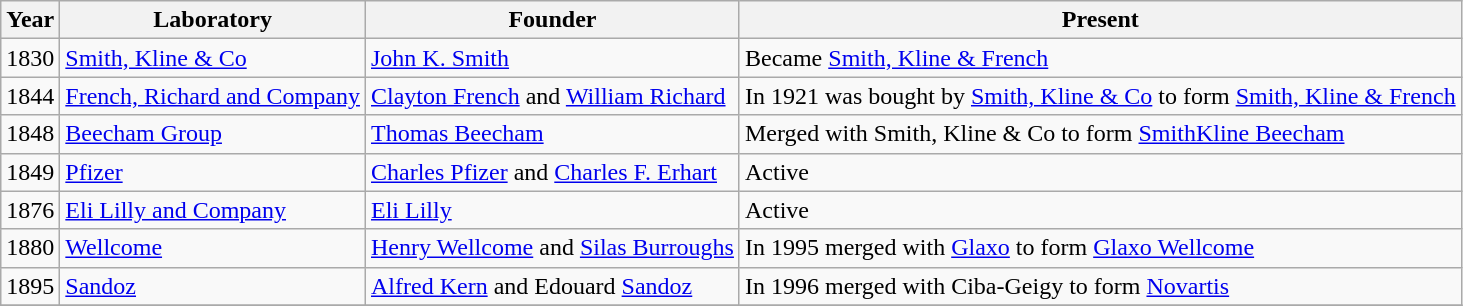<table class="wikitable">
<tr>
<th>Year</th>
<th>Laboratory</th>
<th>Founder</th>
<th>Present</th>
</tr>
<tr>
<td>1830</td>
<td><a href='#'>Smith, Kline & Co</a></td>
<td><a href='#'>John K. Smith</a></td>
<td>Became <a href='#'>Smith, Kline & French</a></td>
</tr>
<tr>
<td>1844</td>
<td><a href='#'>French, Richard and Company</a></td>
<td><a href='#'>Clayton French</a> and <a href='#'>William Richard</a></td>
<td>In 1921 was bought by <a href='#'>Smith, Kline & Co</a> to form <a href='#'>Smith, Kline & French</a></td>
</tr>
<tr>
<td>1848</td>
<td><a href='#'>Beecham Group</a></td>
<td><a href='#'>Thomas Beecham</a></td>
<td>Merged with Smith, Kline & Co to form <a href='#'>SmithKline Beecham</a></td>
</tr>
<tr>
<td>1849</td>
<td><a href='#'>Pfizer</a></td>
<td><a href='#'>Charles Pfizer</a> and <a href='#'>Charles F. Erhart</a></td>
<td>Active</td>
</tr>
<tr>
<td>1876</td>
<td><a href='#'>Eli Lilly and Company</a></td>
<td><a href='#'>Eli Lilly</a></td>
<td>Active</td>
</tr>
<tr>
<td>1880</td>
<td><a href='#'>Wellcome</a></td>
<td><a href='#'>Henry Wellcome</a> and <a href='#'>Silas Burroughs</a></td>
<td>In 1995 merged with <a href='#'>Glaxo</a> to form <a href='#'>Glaxo Wellcome</a></td>
</tr>
<tr>
<td>1895</td>
<td><a href='#'>Sandoz</a></td>
<td><a href='#'>Alfred Kern</a> and Edouard <a href='#'>Sandoz</a></td>
<td>In 1996 merged with Ciba-Geigy to form <a href='#'>Novartis</a></td>
</tr>
<tr>
</tr>
</table>
